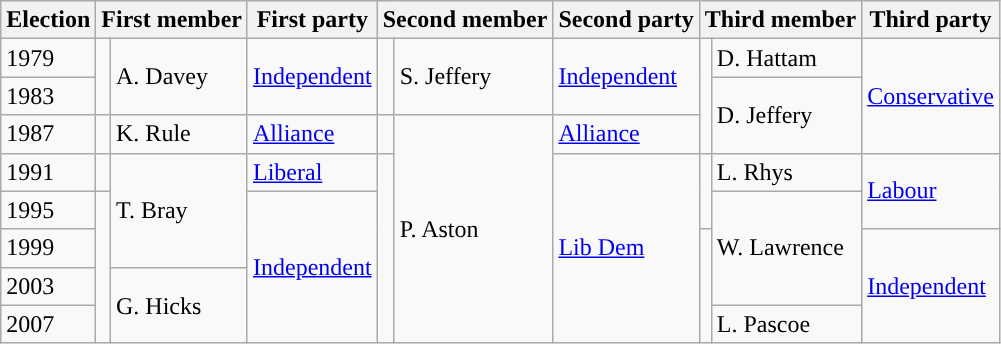<table class="wikitable">
<tr>
<th>Election</th>
<th colspan="2">First member</th>
<th>First party</th>
<th colspan="2">Second member</th>
<th>Second party</th>
<th colspan="2">Third member</th>
<th>Third party</th>
</tr>
<tr>
<td>1979</td>
<td rowspan="2" style="background-color: "></td>
<td rowspan="2">A. Davey</td>
<td rowspan="2"><a href='#'>Independent</a></td>
<td rowspan="2" style="background-color: "></td>
<td rowspan="2">S. Jeffery</td>
<td rowspan="2"><a href='#'>Independent</a></td>
<td rowspan="3" style="background-color: "></td>
<td rowspan="1">D. Hattam</td>
<td rowspan="3"><a href='#'>Conservative</a></td>
</tr>
<tr>
<td>1983</td>
<td rowspan="2">D. Jeffery</td>
</tr>
<tr>
<td>1987</td>
<td rowspan="1" style="background-color: "></td>
<td rowspan="1">K. Rule</td>
<td rowspan="1"><a href='#'>Alliance</a></td>
<td rowspan="1" style="background-color: "></td>
<td rowspan="6">P. Aston</td>
<td rowspan="1"><a href='#'>Alliance</a></td>
</tr>
<tr>
<td>1991</td>
<td rowspan="1" style="background-color: "></td>
<td rowspan="3">T. Bray</td>
<td rowspan="1"><a href='#'>Liberal</a></td>
<td rowspan="5" style="background-color: "></td>
<td rowspan="5"><a href='#'>Lib Dem</a></td>
<td rowspan="2" style="background-color: "></td>
<td rowspan="1">L. Rhys</td>
<td rowspan="2"><a href='#'>Labour</a></td>
</tr>
<tr>
<td>1995</td>
<td rowspan="4" style="background-color: "></td>
<td rowspan="4"><a href='#'>Independent</a></td>
<td rowspan="3">W. Lawrence</td>
</tr>
<tr>
<td>1999</td>
<td rowspan="3" style="background-color: "></td>
<td rowspan="3"><a href='#'>Independent</a></td>
</tr>
<tr>
<td>2003</td>
<td rowspan="2">G. Hicks</td>
</tr>
<tr>
<td>2007</td>
<td>L. Pascoe</td>
</tr>
</table>
